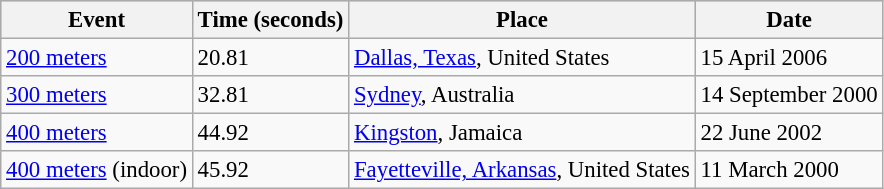<table class="wikitable" style="border-collapse: collapse; font-size: 95%;">
<tr style="background: #cccccc">
<th>Event</th>
<th>Time (seconds)</th>
<th>Place</th>
<th>Date</th>
</tr>
<tr>
<td><a href='#'>200 meters</a></td>
<td>20.81</td>
<td><a href='#'>Dallas, Texas</a>, United States</td>
<td>15 April 2006</td>
</tr>
<tr>
<td><a href='#'>300 meters</a></td>
<td>32.81</td>
<td><a href='#'>Sydney</a>, Australia</td>
<td>14 September 2000</td>
</tr>
<tr>
<td><a href='#'>400 meters</a></td>
<td>44.92</td>
<td><a href='#'>Kingston</a>, Jamaica</td>
<td>22 June 2002</td>
</tr>
<tr>
<td><a href='#'>400 meters</a> (indoor)</td>
<td>45.92</td>
<td><a href='#'>Fayetteville, Arkansas</a>, United States</td>
<td>11 March 2000</td>
</tr>
</table>
